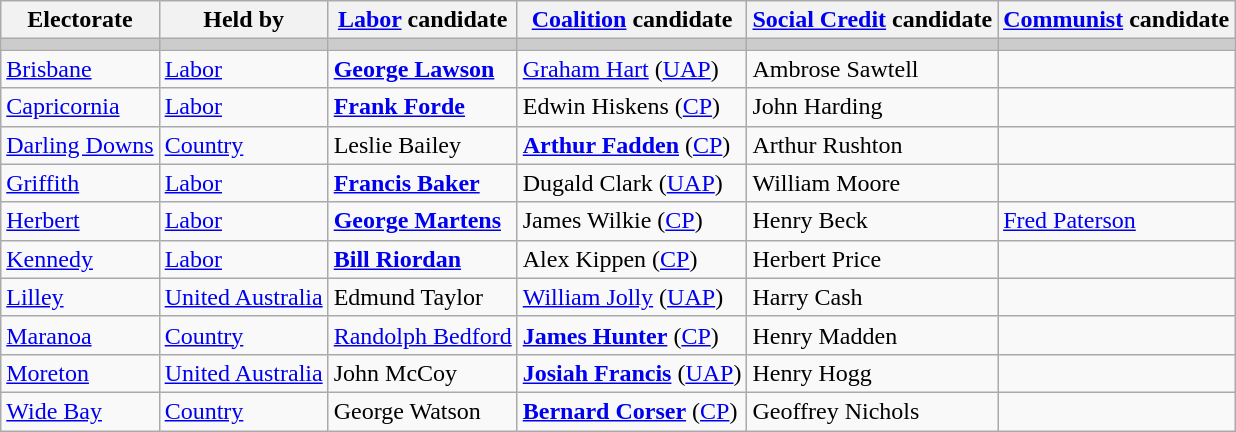<table class="wikitable">
<tr>
<th>Electorate</th>
<th>Held by</th>
<th><a href='#'>Labor</a> candidate</th>
<th><a href='#'>Coalition</a> candidate</th>
<th><a href='#'>Social Credit</a> candidate</th>
<th><a href='#'>Communist</a> candidate</th>
</tr>
<tr bgcolor="#cccccc">
<td></td>
<td></td>
<td></td>
<td></td>
<td></td>
<td></td>
</tr>
<tr>
<td><a href='#'>Brisbane</a></td>
<td><a href='#'>Labor</a></td>
<td><strong><a href='#'>George Lawson</a></strong></td>
<td><a href='#'>Graham Hart</a> (<a href='#'>UAP</a>)</td>
<td>Ambrose Sawtell</td>
<td></td>
</tr>
<tr>
<td><a href='#'>Capricornia</a></td>
<td><a href='#'>Labor</a></td>
<td><strong><a href='#'>Frank Forde</a></strong></td>
<td>Edwin Hiskens (<a href='#'>CP</a>)</td>
<td>John Harding</td>
<td></td>
</tr>
<tr>
<td><a href='#'>Darling Downs</a></td>
<td><a href='#'>Country</a></td>
<td>Leslie Bailey</td>
<td><strong><a href='#'>Arthur Fadden</a></strong> (<a href='#'>CP</a>)</td>
<td>Arthur Rushton</td>
<td></td>
</tr>
<tr>
<td><a href='#'>Griffith</a></td>
<td><a href='#'>Labor</a></td>
<td><strong><a href='#'>Francis Baker</a></strong></td>
<td>Dugald Clark (<a href='#'>UAP</a>)</td>
<td>William Moore</td>
<td></td>
</tr>
<tr>
<td><a href='#'>Herbert</a></td>
<td><a href='#'>Labor</a></td>
<td><strong><a href='#'>George Martens</a></strong></td>
<td>James Wilkie (<a href='#'>CP</a>)</td>
<td>Henry Beck</td>
<td><a href='#'>Fred Paterson</a></td>
</tr>
<tr>
<td><a href='#'>Kennedy</a></td>
<td><a href='#'>Labor</a></td>
<td><strong><a href='#'>Bill Riordan</a></strong></td>
<td>Alex Kippen (<a href='#'>CP</a>)</td>
<td>Herbert Price</td>
<td></td>
</tr>
<tr>
<td><a href='#'>Lilley</a></td>
<td><a href='#'>United Australia</a></td>
<td>Edmund Taylor</td>
<td><a href='#'>William Jolly</a> (<a href='#'>UAP</a>)</td>
<td>Harry Cash</td>
<td></td>
</tr>
<tr>
<td><a href='#'>Maranoa</a></td>
<td><a href='#'>Country</a></td>
<td><a href='#'>Randolph Bedford</a></td>
<td><strong><a href='#'>James Hunter</a></strong> (<a href='#'>CP</a>)</td>
<td>Henry Madden</td>
<td></td>
</tr>
<tr>
<td><a href='#'>Moreton</a></td>
<td><a href='#'>United Australia</a></td>
<td>John McCoy</td>
<td><strong><a href='#'>Josiah Francis</a></strong> (<a href='#'>UAP</a>)</td>
<td>Henry Hogg</td>
<td></td>
</tr>
<tr>
<td><a href='#'>Wide Bay</a></td>
<td><a href='#'>Country</a></td>
<td>George Watson</td>
<td><strong><a href='#'>Bernard Corser</a></strong> (<a href='#'>CP</a>)</td>
<td>Geoffrey Nichols</td>
</tr>
</table>
